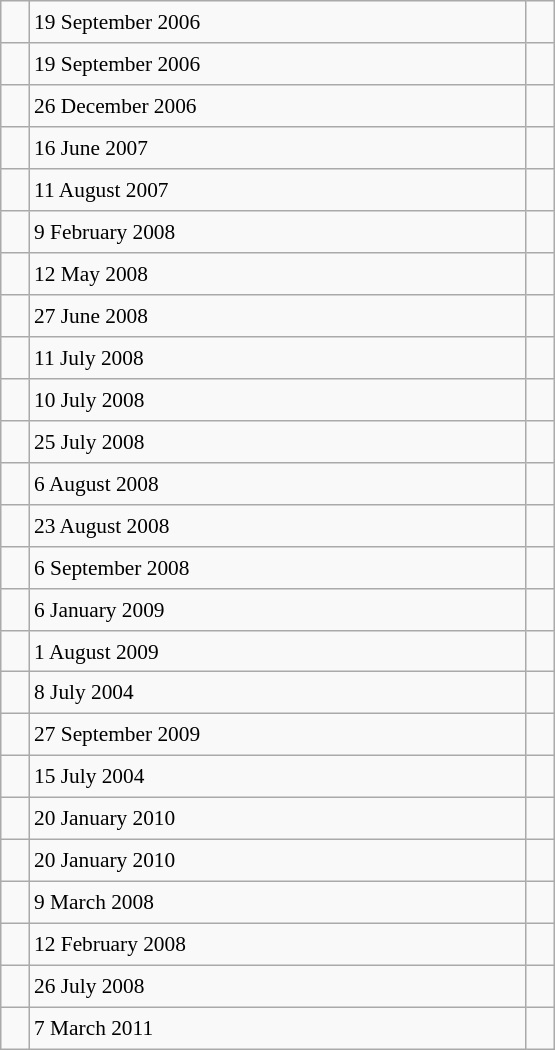<table class="wikitable" style="font-size: 89%; float: left; width: 26em; margin-right: 1em; height: 700px">
<tr>
<td></td>
<td>19 September 2006</td>
<td></td>
</tr>
<tr>
<td></td>
<td>19 September 2006</td>
<td></td>
</tr>
<tr>
<td></td>
<td>26 December 2006</td>
<td></td>
</tr>
<tr>
<td></td>
<td>16 June 2007</td>
<td></td>
</tr>
<tr>
<td></td>
<td>11 August 2007</td>
<td></td>
</tr>
<tr>
<td></td>
<td>9 February 2008</td>
<td></td>
</tr>
<tr>
<td></td>
<td>12 May 2008</td>
<td></td>
</tr>
<tr>
<td></td>
<td>27 June 2008</td>
<td></td>
</tr>
<tr>
<td></td>
<td>11 July 2008</td>
<td></td>
</tr>
<tr>
<td></td>
<td>10 July 2008</td>
<td></td>
</tr>
<tr>
<td></td>
<td>25 July 2008</td>
<td></td>
</tr>
<tr>
<td></td>
<td>6 August 2008</td>
<td></td>
</tr>
<tr>
<td></td>
<td>23 August 2008</td>
<td></td>
</tr>
<tr>
<td></td>
<td>6 September 2008</td>
<td></td>
</tr>
<tr>
<td></td>
<td>6 January 2009</td>
<td></td>
</tr>
<tr>
<td></td>
<td>1 August 2009</td>
<td></td>
</tr>
<tr>
<td></td>
<td>8 July 2004</td>
<td></td>
</tr>
<tr>
<td></td>
<td>27 September 2009</td>
<td></td>
</tr>
<tr>
<td></td>
<td>15 July 2004</td>
<td></td>
</tr>
<tr>
<td></td>
<td>20 January 2010</td>
<td></td>
</tr>
<tr>
<td></td>
<td>20 January 2010</td>
<td></td>
</tr>
<tr>
<td></td>
<td>9 March 2008</td>
<td></td>
</tr>
<tr>
<td></td>
<td>12 February 2008</td>
<td></td>
</tr>
<tr>
<td></td>
<td>26 July 2008</td>
<td></td>
</tr>
<tr>
<td></td>
<td>7 March 2011</td>
<td></td>
</tr>
</table>
